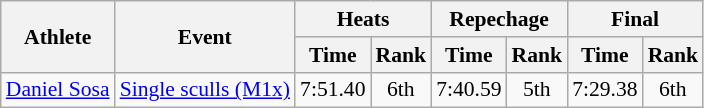<table class="wikitable" border="1" style="font-size:90%">
<tr>
<th rowspan=2>Athlete</th>
<th rowspan=2>Event</th>
<th colspan=2>Heats</th>
<th colspan=2>Repechage</th>
<th colspan=2>Final</th>
</tr>
<tr>
<th>Time</th>
<th>Rank</th>
<th>Time</th>
<th>Rank</th>
<th>Time</th>
<th>Rank</th>
</tr>
<tr>
<td><a href='#'>Daniel Sosa</a></td>
<td><a href='#'>Single sculls (M1x)</a></td>
<td align=center>7:51.40</td>
<td align=center>6th</td>
<td align=center>7:40.59</td>
<td align=center>5th</td>
<td align=center>7:29.38</td>
<td align=center>6th</td>
</tr>
</table>
